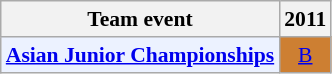<table style='font-size: 90%; text-align:center;' class='wikitable'>
<tr>
<th>Team event</th>
<th>2011</th>
</tr>
<tr>
<td bgcolor="#ECF2FF"; align="left"><strong><a href='#'>Asian Junior Championships</a></strong></td>
<td bgcolor=CD7F32><a href='#'>B</a></td>
</tr>
</table>
